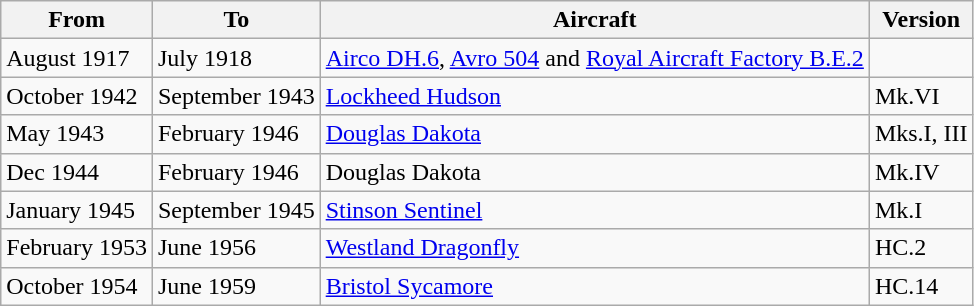<table class="wikitable">
<tr>
<th>From</th>
<th>To</th>
<th>Aircraft</th>
<th>Version</th>
</tr>
<tr>
<td>August 1917</td>
<td>July 1918</td>
<td><a href='#'>Airco DH.6</a>, <a href='#'>Avro 504</a> and <a href='#'>Royal Aircraft Factory B.E.2</a></td>
<td></td>
</tr>
<tr>
<td>October 1942</td>
<td>September 1943</td>
<td><a href='#'>Lockheed Hudson</a></td>
<td>Mk.VI</td>
</tr>
<tr>
<td>May 1943</td>
<td>February 1946</td>
<td><a href='#'>Douglas Dakota</a></td>
<td>Mks.I, III</td>
</tr>
<tr>
<td>Dec 1944</td>
<td>February 1946</td>
<td>Douglas Dakota</td>
<td>Mk.IV</td>
</tr>
<tr>
<td>January 1945</td>
<td>September 1945</td>
<td><a href='#'>Stinson Sentinel</a></td>
<td>Mk.I</td>
</tr>
<tr>
<td>February 1953</td>
<td>June 1956</td>
<td><a href='#'>Westland Dragonfly</a></td>
<td>HC.2</td>
</tr>
<tr>
<td>October 1954</td>
<td>June 1959</td>
<td><a href='#'>Bristol Sycamore</a></td>
<td>HC.14</td>
</tr>
</table>
